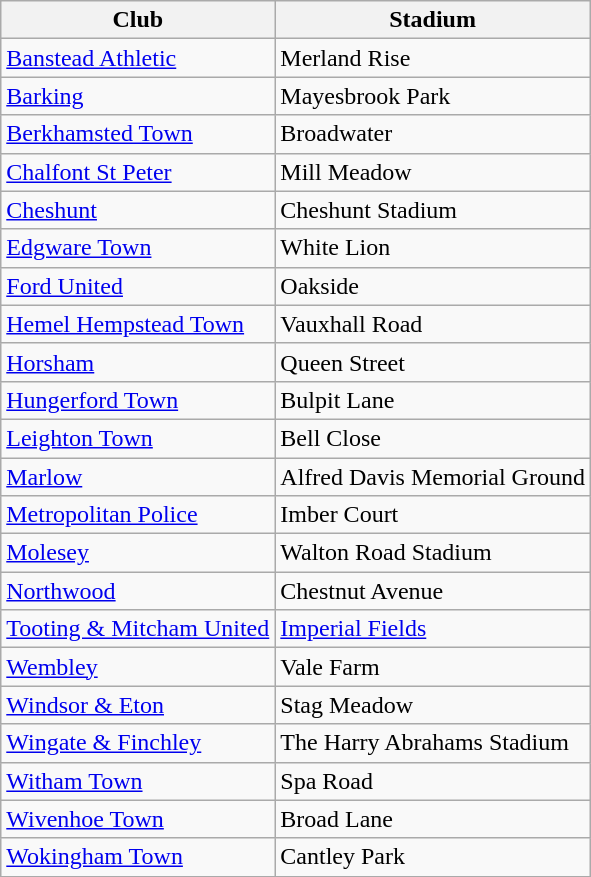<table class="wikitable sortable">
<tr>
<th>Club</th>
<th>Stadium</th>
</tr>
<tr>
<td><a href='#'>Banstead Athletic</a></td>
<td>Merland Rise</td>
</tr>
<tr>
<td><a href='#'>Barking</a></td>
<td>Mayesbrook Park</td>
</tr>
<tr>
<td><a href='#'>Berkhamsted Town</a></td>
<td>Broadwater</td>
</tr>
<tr>
<td><a href='#'>Chalfont St Peter</a></td>
<td>Mill Meadow</td>
</tr>
<tr>
<td><a href='#'>Cheshunt</a></td>
<td>Cheshunt Stadium</td>
</tr>
<tr>
<td><a href='#'>Edgware Town</a></td>
<td>White Lion</td>
</tr>
<tr>
<td><a href='#'>Ford United</a></td>
<td>Oakside</td>
</tr>
<tr>
<td><a href='#'>Hemel Hempstead Town</a></td>
<td>Vauxhall Road</td>
</tr>
<tr>
<td><a href='#'>Horsham</a></td>
<td>Queen Street</td>
</tr>
<tr>
<td><a href='#'>Hungerford Town</a></td>
<td>Bulpit Lane</td>
</tr>
<tr>
<td><a href='#'>Leighton Town</a></td>
<td>Bell Close</td>
</tr>
<tr>
<td><a href='#'>Marlow</a></td>
<td>Alfred Davis Memorial Ground</td>
</tr>
<tr>
<td><a href='#'>Metropolitan Police</a></td>
<td>Imber Court</td>
</tr>
<tr>
<td><a href='#'>Molesey</a></td>
<td>Walton Road Stadium</td>
</tr>
<tr>
<td><a href='#'>Northwood</a></td>
<td>Chestnut Avenue</td>
</tr>
<tr>
<td><a href='#'>Tooting & Mitcham United</a></td>
<td><a href='#'>Imperial Fields</a></td>
</tr>
<tr>
<td><a href='#'>Wembley</a></td>
<td>Vale Farm</td>
</tr>
<tr>
<td><a href='#'>Windsor & Eton</a></td>
<td>Stag Meadow</td>
</tr>
<tr>
<td><a href='#'>Wingate & Finchley</a></td>
<td>The Harry Abrahams Stadium</td>
</tr>
<tr>
<td><a href='#'>Witham Town</a></td>
<td>Spa Road</td>
</tr>
<tr>
<td><a href='#'>Wivenhoe Town</a></td>
<td>Broad Lane</td>
</tr>
<tr>
<td><a href='#'>Wokingham Town</a></td>
<td>Cantley Park</td>
</tr>
</table>
